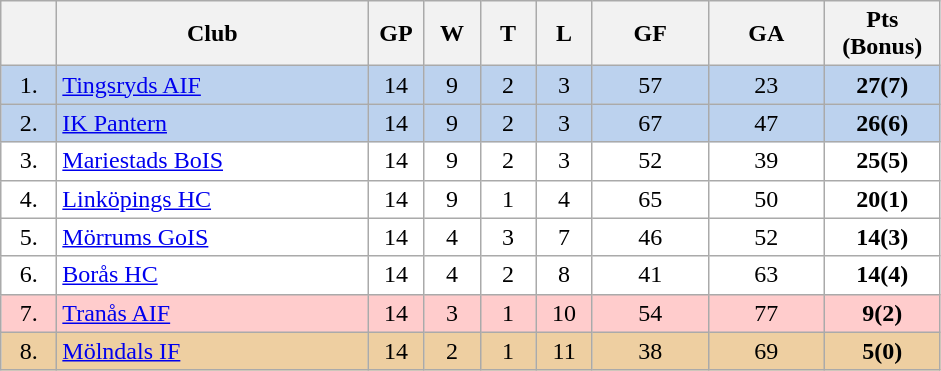<table class="wikitable">
<tr>
<th width="30"></th>
<th width="200">Club</th>
<th width="30">GP</th>
<th width="30">W</th>
<th width="30">T</th>
<th width="30">L</th>
<th width="70">GF</th>
<th width="70">GA</th>
<th width="70">Pts (Bonus)</th>
</tr>
<tr bgcolor="#BCD2EE" align="center">
<td>1.</td>
<td align="left"><a href='#'>Tingsryds AIF</a></td>
<td>14</td>
<td>9</td>
<td>2</td>
<td>3</td>
<td>57</td>
<td>23</td>
<td><strong>27(7)</strong></td>
</tr>
<tr bgcolor="#BCD2EE" align="center">
<td>2.</td>
<td align="left"><a href='#'>IK Pantern</a></td>
<td>14</td>
<td>9</td>
<td>2</td>
<td>3</td>
<td>67</td>
<td>47</td>
<td><strong>26(6)</strong></td>
</tr>
<tr bgcolor="#FFFFFF" align="center">
<td>3.</td>
<td align="left"><a href='#'>Mariestads BoIS</a></td>
<td>14</td>
<td>9</td>
<td>2</td>
<td>3</td>
<td>52</td>
<td>39</td>
<td><strong>25(5)</strong></td>
</tr>
<tr bgcolor="#FFFFFF" align="center">
<td>4.</td>
<td align="left"><a href='#'>Linköpings HC</a></td>
<td>14</td>
<td>9</td>
<td>1</td>
<td>4</td>
<td>65</td>
<td>50</td>
<td><strong>20(1)</strong></td>
</tr>
<tr bgcolor="#FFFFFF" align="center">
<td>5.</td>
<td align="left"><a href='#'>Mörrums GoIS</a></td>
<td>14</td>
<td>4</td>
<td>3</td>
<td>7</td>
<td>46</td>
<td>52</td>
<td><strong>14(3)</strong></td>
</tr>
<tr bgcolor="#FFFFFF" align="center">
<td>6.</td>
<td align="left"><a href='#'>Borås HC</a></td>
<td>14</td>
<td>4</td>
<td>2</td>
<td>8</td>
<td>41</td>
<td>63</td>
<td><strong>14(4)</strong></td>
</tr>
<tr bgcolor="#FFCCCC" align="center">
<td>7.</td>
<td align="left"><a href='#'>Tranås AIF</a></td>
<td>14</td>
<td>3</td>
<td>1</td>
<td>10</td>
<td>54</td>
<td>77</td>
<td><strong>9(2)</strong></td>
</tr>
<tr bgcolor="#EECFA1" align="center">
<td>8.</td>
<td align="left"><a href='#'>Mölndals IF</a></td>
<td>14</td>
<td>2</td>
<td>1</td>
<td>11</td>
<td>38</td>
<td>69</td>
<td><strong>5(0)</strong></td>
</tr>
</table>
